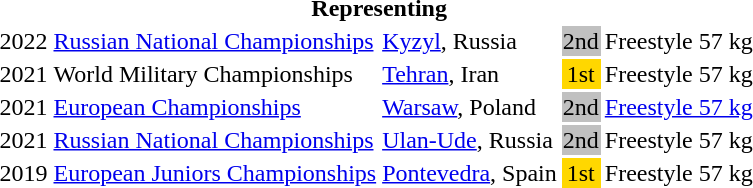<table>
<tr>
<th colspan="6">Representing </th>
</tr>
<tr>
<td>2022</td>
<td><a href='#'>Russian National Championships</a></td>
<td><a href='#'>Kyzyl</a>, Russia</td>
<td align="center" bgcolor="silver">2nd</td>
<td>Freestyle 57 kg</td>
<td></td>
</tr>
<tr>
<td>2021</td>
<td 2021>World Military Championships</td>
<td><a href='#'>Tehran</a>, Iran</td>
<td align="center" bgcolor="Gold">1st</td>
<td>Freestyle 57 kg</td>
<td></td>
</tr>
<tr>
<td>2021</td>
<td><a href='#'>European
Championships</a></td>
<td><a href='#'>Warsaw</a>, Poland</td>
<td align="center" bgcolor="silver">2nd</td>
<td><a href='#'>Freestyle 57 kg</a></td>
<td></td>
</tr>
<tr>
<td>2021</td>
<td><a href='#'>Russian National Championships</a></td>
<td><a href='#'>Ulan-Ude</a>, Russia</td>
<td align="center" bgcolor="silver">2nd</td>
<td>Freestyle 57 kg</td>
<td></td>
</tr>
<tr>
<td>2019</td>
<td><a href='#'>European Juniors Championships</a></td>
<td><a href='#'>Pontevedra</a>, Spain</td>
<td align="center" bgcolor="Gold">1st</td>
<td>Freestyle 57 kg</td>
<td></td>
</tr>
</table>
